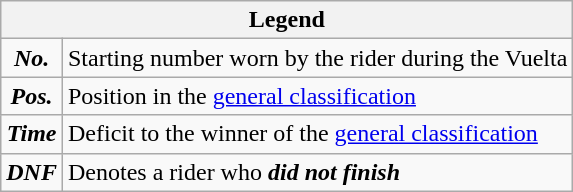<table class="wikitable">
<tr>
<th colspan=2>Legend</th>
</tr>
<tr>
<td align=center><strong><em>No.</em></strong></td>
<td>Starting number worn by the rider during the Vuelta</td>
</tr>
<tr>
<td align=center><strong><em>Pos.</em></strong></td>
<td>Position in the <a href='#'>general classification</a></td>
</tr>
<tr>
<td align=center><strong><em>Time</em></strong></td>
<td>Deficit to the winner of the <a href='#'>general classification</a></td>
</tr>
<tr>
<td align=center><strong><em>DNF</em></strong></td>
<td>Denotes a rider who <strong><em>did not finish</em></strong></td>
</tr>
</table>
